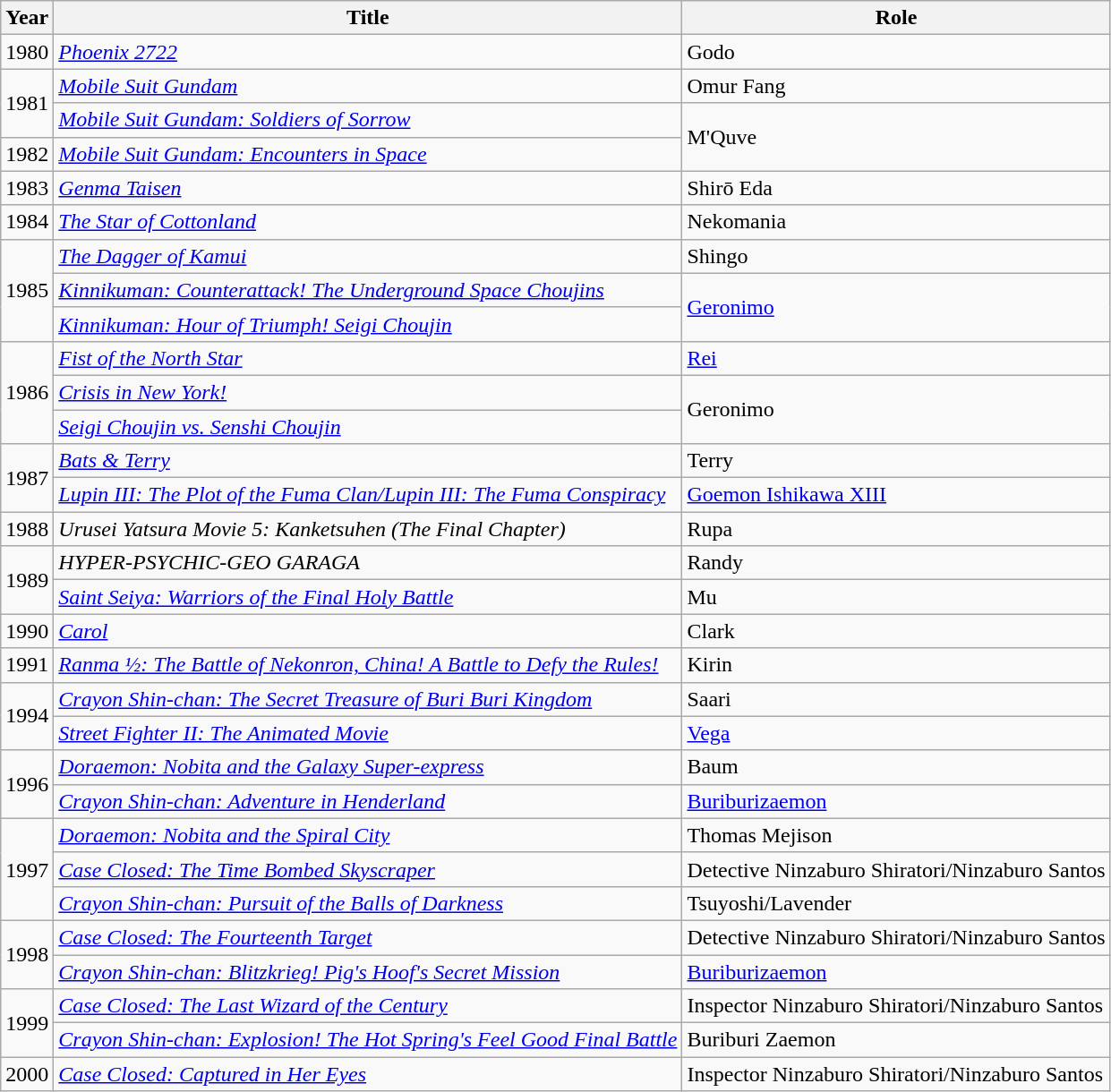<table class="wikitable sortable">
<tr>
<th>Year</th>
<th>Title</th>
<th>Role</th>
</tr>
<tr>
<td>1980</td>
<td><em><a href='#'>Phoenix 2722</a></em></td>
<td>Godo</td>
</tr>
<tr>
<td rowspan="2">1981</td>
<td><a href='#'><em>Mobile Suit Gundam</em></a></td>
<td>Omur Fang</td>
</tr>
<tr>
<td><a href='#'><em>Mobile Suit Gundam: Soldiers of Sorrow</em></a></td>
<td rowspan="2">M'Quve</td>
</tr>
<tr>
<td>1982</td>
<td><a href='#'><em>Mobile Suit Gundam: Encounters in Space</em></a></td>
</tr>
<tr>
<td>1983</td>
<td><em><a href='#'>Genma Taisen</a></em></td>
<td>Shirō Eda</td>
</tr>
<tr>
<td>1984</td>
<td><em><a href='#'>The Star of Cottonland</a></em></td>
<td>Nekomania</td>
</tr>
<tr>
<td rowspan="3">1985</td>
<td><em><a href='#'>The Dagger of Kamui</a></em></td>
<td>Shingo</td>
</tr>
<tr>
<td><a href='#'><em>Kinnikuman: Counterattack! The Underground Space Choujins</em></a></td>
<td rowspan="2"><a href='#'>Geronimo</a></td>
</tr>
<tr>
<td><a href='#'><em>Kinnikuman: Hour of Triumph! Seigi Choujin</em></a></td>
</tr>
<tr>
<td rowspan="3">1986</td>
<td><a href='#'><em>Fist of the North Star</em></a></td>
<td><a href='#'>Rei</a></td>
</tr>
<tr>
<td><em><a href='#'>Crisis in New York!</a></em></td>
<td rowspan="2">Geronimo</td>
</tr>
<tr>
<td><em><a href='#'>Seigi Choujin vs. Senshi Choujin</a></em></td>
</tr>
<tr>
<td rowspan="2">1987</td>
<td><em><a href='#'>Bats & Terry</a></em></td>
<td>Terry</td>
</tr>
<tr>
<td><a href='#'><em>Lupin III: The Plot of the Fuma Clan/Lupin III: The Fuma Conspiracy</em></a></td>
<td><a href='#'>Goemon Ishikawa XIII</a></td>
</tr>
<tr>
<td>1988</td>
<td><em>Urusei Yatsura Movie 5: Kanketsuhen (The Final Chapter)</em></td>
<td>Rupa</td>
</tr>
<tr>
<td rowspan="2">1989</td>
<td><em>HYPER-PSYCHIC-GEO GARAGA</em></td>
<td>Randy</td>
</tr>
<tr>
<td><a href='#'><em>Saint Seiya: Warriors of the Final Holy Battle</em></a></td>
<td>Mu</td>
</tr>
<tr>
<td>1990</td>
<td><a href='#'><em>Carol</em></a></td>
<td>Clark</td>
</tr>
<tr>
<td>1991</td>
<td><a href='#'><em>Ranma ½: The Battle of Nekonron, China! A Battle to Defy the Rules!</em></a></td>
<td>Kirin</td>
</tr>
<tr>
<td rowspan="2">1994</td>
<td><em><a href='#'>Crayon Shin-chan: The Secret Treasure of Buri Buri Kingdom</a></em></td>
<td>Saari</td>
</tr>
<tr>
<td><em><a href='#'>Street Fighter II: The Animated Movie</a></em></td>
<td><a href='#'>Vega</a></td>
</tr>
<tr>
<td rowspan="2">1996</td>
<td><em><a href='#'>Doraemon: Nobita and the Galaxy Super-express</a></em></td>
<td>Baum</td>
</tr>
<tr>
<td><em><a href='#'>Crayon Shin-chan: Adventure in Henderland</a></em></td>
<td><a href='#'>Buriburizaemon</a></td>
</tr>
<tr>
<td rowspan="3">1997</td>
<td><em><a href='#'>Doraemon: Nobita and the Spiral City</a></em></td>
<td>Thomas Mejison</td>
</tr>
<tr>
<td><em><a href='#'>Case Closed: The Time Bombed Skyscraper</a></em></td>
<td>Detective Ninzaburo Shiratori/Ninzaburo Santos</td>
</tr>
<tr>
<td><em><a href='#'>Crayon Shin-chan: Pursuit of the Balls of Darkness</a></em></td>
<td>Tsuyoshi/Lavender</td>
</tr>
<tr>
<td rowspan="2">1998</td>
<td><em><a href='#'>Case Closed: The Fourteenth Target</a></em></td>
<td>Detective Ninzaburo Shiratori/Ninzaburo Santos</td>
</tr>
<tr>
<td><em><a href='#'>Crayon Shin-chan: Blitzkrieg! Pig's Hoof's Secret Mission</a></em></td>
<td><a href='#'>Buriburizaemon</a></td>
</tr>
<tr>
<td rowspan="2">1999</td>
<td><em><a href='#'>Case Closed: The Last Wizard of the Century</a></em></td>
<td>Inspector Ninzaburo Shiratori/Ninzaburo Santos</td>
</tr>
<tr>
<td><em><a href='#'>Crayon Shin-chan: Explosion! The Hot Spring's Feel Good Final Battle</a></em></td>
<td>Buriburi Zaemon</td>
</tr>
<tr>
<td>2000</td>
<td><em><a href='#'>Case Closed: Captured in Her Eyes</a></em></td>
<td>Inspector Ninzaburo Shiratori/Ninzaburo Santos</td>
</tr>
</table>
